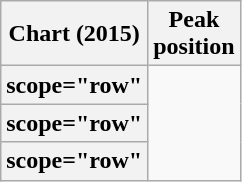<table class="wikitable plainrowheaders sortable" style="text-align:left;" style="text-align:center">
<tr>
<th scope="col">Chart (2015)</th>
<th scope="col">Peak<br>position</th>
</tr>
<tr>
<th>scope="row" </th>
</tr>
<tr>
<th>scope="row" </th>
</tr>
<tr>
<th>scope="row" </th>
</tr>
</table>
